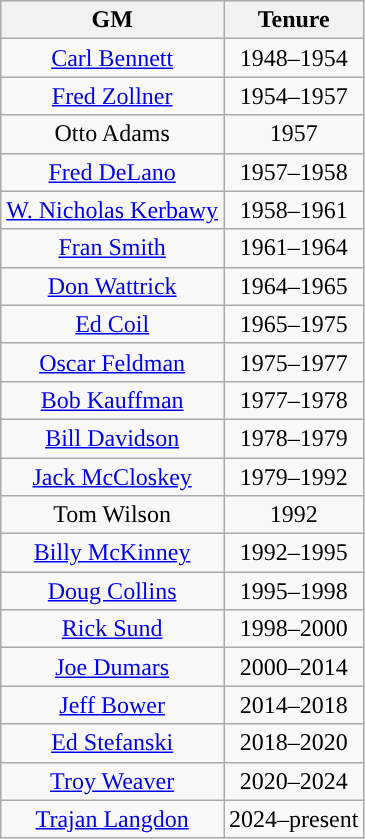<table class="wikitable" style="text-align:center">
<tr>
<th>GM</th>
<th>Tenure</th>
</tr>
<tr>
<td><a href='#'>Carl Bennett</a></td>
<td>1948–1954</td>
</tr>
<tr>
<td><a href='#'>Fred Zollner</a></td>
<td>1954–1957</td>
</tr>
<tr>
<td>Otto Adams</td>
<td>1957</td>
</tr>
<tr>
<td><a href='#'>Fred DeLano</a></td>
<td>1957–1958</td>
</tr>
<tr>
<td><a href='#'>W. Nicholas Kerbawy</a></td>
<td>1958–1961</td>
</tr>
<tr>
<td><a href='#'>Fran Smith</a></td>
<td>1961–1964</td>
</tr>
<tr>
<td><a href='#'>Don Wattrick</a></td>
<td>1964–1965</td>
</tr>
<tr>
<td><a href='#'>Ed Coil</a></td>
<td>1965–1975</td>
</tr>
<tr>
<td><a href='#'>Oscar Feldman</a></td>
<td>1975–1977</td>
</tr>
<tr>
<td><a href='#'>Bob Kauffman</a></td>
<td>1977–1978</td>
</tr>
<tr>
<td><a href='#'>Bill Davidson</a></td>
<td>1978–1979</td>
</tr>
<tr>
<td><a href='#'>Jack McCloskey</a></td>
<td>1979–1992</td>
</tr>
<tr>
<td>Tom Wilson</td>
<td>1992</td>
</tr>
<tr>
<td><a href='#'>Billy McKinney</a></td>
<td>1992–1995</td>
</tr>
<tr>
<td><a href='#'>Doug Collins</a></td>
<td>1995–1998</td>
</tr>
<tr>
<td><a href='#'>Rick Sund</a></td>
<td>1998–2000</td>
</tr>
<tr>
<td><a href='#'>Joe Dumars</a></td>
<td>2000–2014</td>
</tr>
<tr>
<td><a href='#'>Jeff Bower</a></td>
<td>2014–2018</td>
</tr>
<tr>
<td><a href='#'>Ed Stefanski</a></td>
<td>2018–2020</td>
</tr>
<tr>
<td><a href='#'>Troy Weaver</a></td>
<td>2020–2024</td>
</tr>
<tr>
<td><a href='#'>Trajan Langdon</a></td>
<td>2024–present</td>
</tr>
</table>
